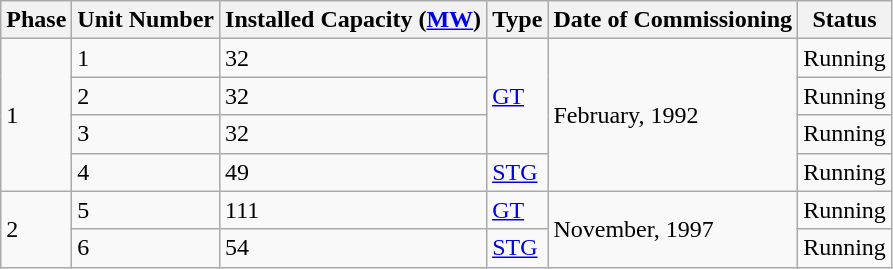<table class="sortable wikitable">
<tr>
<th>Phase</th>
<th>Unit Number</th>
<th>Installed Capacity (<a href='#'>MW</a>)</th>
<th>Type</th>
<th>Date of Commissioning</th>
<th>Status</th>
</tr>
<tr>
<td rowspan="4">1</td>
<td>1</td>
<td>32</td>
<td rowspan="3"><a href='#'>GT</a></td>
<td rowspan="4">February, 1992</td>
<td>Running</td>
</tr>
<tr>
<td>2</td>
<td>32</td>
<td>Running</td>
</tr>
<tr>
<td>3</td>
<td>32</td>
<td>Running</td>
</tr>
<tr>
<td>4</td>
<td>49</td>
<td><a href='#'>STG</a></td>
<td>Running</td>
</tr>
<tr>
<td rowspan="2">2</td>
<td>5</td>
<td>111</td>
<td><a href='#'>GT</a></td>
<td rowspan="2">November, 1997</td>
<td>Running</td>
</tr>
<tr>
<td>6</td>
<td>54</td>
<td><a href='#'>STG</a></td>
<td>Running</td>
</tr>
</table>
